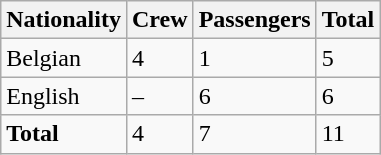<table class="wikitable">
<tr>
<th>Nationality</th>
<th>Crew</th>
<th>Passengers</th>
<th>Total</th>
</tr>
<tr>
<td>Belgian</td>
<td>4</td>
<td>1</td>
<td>5</td>
</tr>
<tr>
<td>English</td>
<td>–</td>
<td>6</td>
<td>6</td>
</tr>
<tr>
<td><strong>Total</strong></td>
<td>4</td>
<td>7</td>
<td>11</td>
</tr>
</table>
